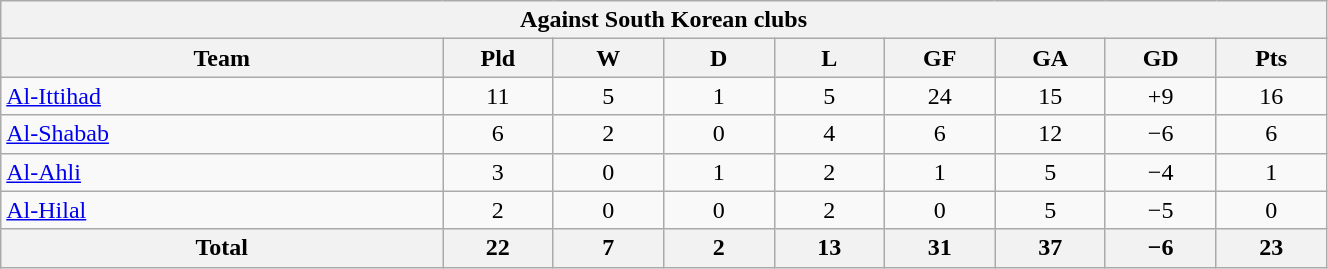<table class="wikitable" style="width:70%; text-align:center;">
<tr>
<th colspan=9>Against South Korean clubs</th>
</tr>
<tr>
<th style="width:20%;">Team</th>
<th width=5%>Pld</th>
<th width=5%>W</th>
<th width=5%>D</th>
<th width=5%>L</th>
<th width=5%>GF</th>
<th width=5%>GA</th>
<th width=5%>GD</th>
<th width=5%>Pts</th>
</tr>
<tr>
<td align=left> <a href='#'>Al-Ittihad</a></td>
<td>11</td>
<td>5</td>
<td>1</td>
<td>5</td>
<td>24</td>
<td>15</td>
<td>+9</td>
<td>16</td>
</tr>
<tr>
<td align=left> <a href='#'>Al-Shabab</a></td>
<td>6</td>
<td>2</td>
<td>0</td>
<td>4</td>
<td>6</td>
<td>12</td>
<td>−6</td>
<td>6</td>
</tr>
<tr>
<td align=left> <a href='#'>Al-Ahli</a></td>
<td>3</td>
<td>0</td>
<td>1</td>
<td>2</td>
<td>1</td>
<td>5</td>
<td>−4</td>
<td>1</td>
</tr>
<tr>
<td align=left> <a href='#'>Al-Hilal</a></td>
<td>2</td>
<td>0</td>
<td>0</td>
<td>2</td>
<td>0</td>
<td>5</td>
<td>−5</td>
<td>0</td>
</tr>
<tr>
<th>Total</th>
<th>22</th>
<th>7</th>
<th>2</th>
<th>13</th>
<th>31</th>
<th>37</th>
<th>−6</th>
<th>23</th>
</tr>
</table>
